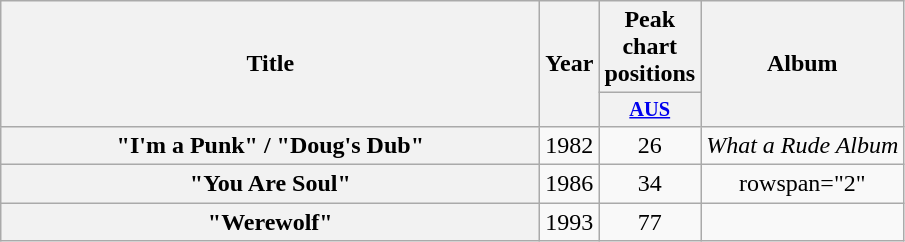<table class="wikitable plainrowheaders" style="text-align:center;" border="1">
<tr>
<th scope="col" rowspan="2" style="width:22em;">Title</th>
<th scope="col" rowspan="2">Year</th>
<th scope="col" colspan="1">Peak chart positions</th>
<th scope="col" rowspan="2">Album</th>
</tr>
<tr>
<th scope="col" style="width:3em; font-size:85%"><a href='#'>AUS</a><br></th>
</tr>
<tr>
<th scope="row">"I'm a Punk" / "Doug's Dub"<br></th>
<td>1982</td>
<td>26</td>
<td><em>What a Rude Album</em></td>
</tr>
<tr>
<th scope="row">"You Are Soul"</th>
<td>1986</td>
<td>34</td>
<td>rowspan="2" </td>
</tr>
<tr>
<th scope="row">"Werewolf"</th>
<td>1993</td>
<td>77</td>
</tr>
</table>
